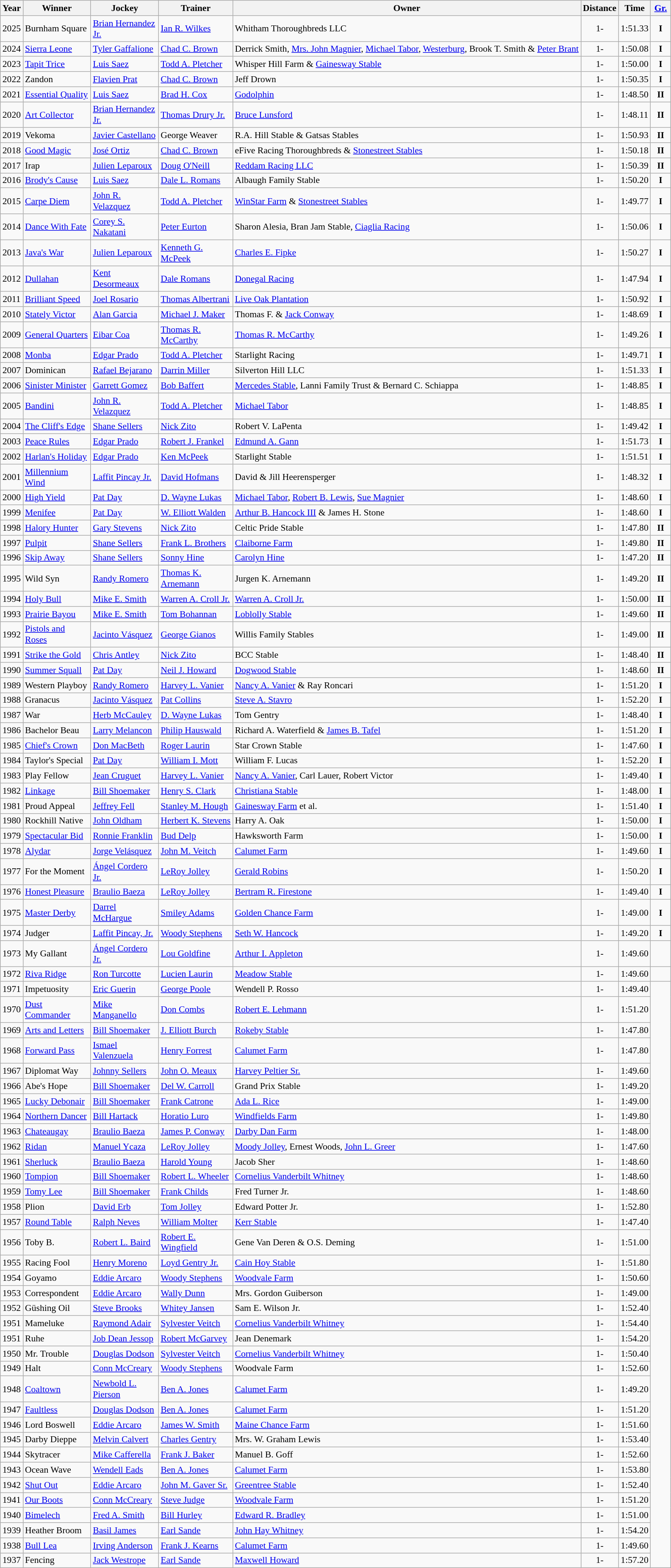<table class="wikitable sortable" style="font-size:90%">
<tr>
<th style= width:20px">Year</th>
<th style="width:100px">Winner</th>
<th style="width:100px">Jockey</th>
<th style="width:110px">Trainer</th>
<th>Owner</th>
<th style="width:20px">Distance</th>
<th style="width:25px">Time</th>
<th style="width:25px"><a href='#'>Gr.</a></th>
</tr>
<tr>
<td align=center>2025</td>
<td>Burnham Square</td>
<td><a href='#'>Brian Hernandez Jr.</a></td>
<td><a href='#'>Ian R. Wilkes</a></td>
<td>Whitham Thoroughbreds LLC</td>
<td align=center>1-</td>
<td align=center>1:51.33</td>
<td align=center><strong>I</strong></td>
</tr>
<tr>
<td align=center>2024</td>
<td><a href='#'>Sierra Leone</a></td>
<td><a href='#'>Tyler Gaffalione</a></td>
<td><a href='#'>Chad C. Brown</a></td>
<td>Derrick Smith, <a href='#'>Mrs. John Magnier</a>,  <a href='#'>Michael Tabor</a>, <a href='#'>Westerburg</a>, Brook T. Smith & <a href='#'>Peter Brant</a></td>
<td align=center>1-</td>
<td align=center>1:50.08</td>
<td align=center><strong>I</strong></td>
</tr>
<tr>
<td align=center>2023</td>
<td><a href='#'>Tapit Trice</a></td>
<td><a href='#'>Luis Saez</a></td>
<td><a href='#'>Todd A. Pletcher</a></td>
<td>Whisper Hill Farm & <a href='#'>Gainesway Stable</a></td>
<td align=center>1-</td>
<td align=center>1:50.00</td>
<td align=center><strong>I</strong></td>
</tr>
<tr>
<td align=center>2022</td>
<td>Zandon</td>
<td><a href='#'>Flavien Prat</a></td>
<td><a href='#'>Chad C. Brown</a></td>
<td>Jeff Drown</td>
<td align=center>1-</td>
<td align=center>1:50.35</td>
<td align=center><strong>I</strong></td>
</tr>
<tr>
<td align=center>2021</td>
<td><a href='#'>Essential Quality</a></td>
<td><a href='#'>Luis Saez</a></td>
<td><a href='#'>Brad H. Cox</a></td>
<td><a href='#'>Godolphin</a></td>
<td align=center>1-</td>
<td align=center>1:48.50</td>
<td align=center><strong>II</strong></td>
</tr>
<tr>
<td align=center>2020</td>
<td><a href='#'>Art Collector</a></td>
<td><a href='#'>Brian Hernandez Jr.</a></td>
<td><a href='#'>Thomas Drury Jr.</a></td>
<td><a href='#'>Bruce Lunsford</a></td>
<td align=center>1-</td>
<td align=center>1:48.11</td>
<td align=center><strong>II</strong></td>
</tr>
<tr>
<td align=center>2019</td>
<td>Vekoma</td>
<td><a href='#'>Javier Castellano</a></td>
<td>George Weaver</td>
<td>R.A. Hill Stable & Gatsas Stables</td>
<td align=center>1-</td>
<td align=center>1:50.93</td>
<td align=center><strong>II</strong></td>
</tr>
<tr>
<td align=center>2018</td>
<td><a href='#'>Good Magic</a></td>
<td><a href='#'>José Ortiz</a></td>
<td><a href='#'>Chad C. Brown</a></td>
<td>eFive Racing Thoroughbreds & <a href='#'>Stonestreet Stables</a></td>
<td align=center>1-</td>
<td align=center>1:50.18</td>
<td align=center><strong>II</strong></td>
</tr>
<tr>
<td align=center>2017</td>
<td>Irap</td>
<td><a href='#'>Julien Leparoux</a></td>
<td><a href='#'>Doug O'Neill</a></td>
<td><a href='#'>Reddam Racing LLC</a></td>
<td align=center>1-</td>
<td align=center>1:50.39</td>
<td align=center><strong>II</strong></td>
</tr>
<tr>
<td align=center>2016</td>
<td><a href='#'>Brody's Cause</a></td>
<td><a href='#'>Luis Saez</a></td>
<td><a href='#'>Dale L. Romans</a></td>
<td>Albaugh Family Stable</td>
<td align=center>1-</td>
<td align=center>1:50.20</td>
<td align=center><strong>I</strong></td>
</tr>
<tr>
<td align=center>2015</td>
<td><a href='#'>Carpe Diem</a></td>
<td><a href='#'>John R. Velazquez</a></td>
<td><a href='#'>Todd A. Pletcher</a></td>
<td><a href='#'>WinStar Farm</a> & <a href='#'>Stonestreet Stables</a></td>
<td align=center>1-</td>
<td align=center>1:49.77</td>
<td align=center><strong>I</strong></td>
</tr>
<tr>
<td align=center>2014</td>
<td><a href='#'>Dance With Fate</a></td>
<td><a href='#'>Corey S. Nakatani</a></td>
<td><a href='#'>Peter Eurton</a></td>
<td>Sharon Alesia, Bran Jam Stable, <a href='#'>Ciaglia Racing</a></td>
<td align=center>1-</td>
<td align=center>1:50.06</td>
<td align=center><strong>I</strong></td>
</tr>
<tr>
<td align=center>2013</td>
<td><a href='#'>Java's War</a></td>
<td><a href='#'>Julien Leparoux</a></td>
<td><a href='#'>Kenneth G. McPeek</a></td>
<td><a href='#'>Charles E. Fipke</a></td>
<td align=center>1-</td>
<td align=center>1:50.27</td>
<td align=center><strong>I</strong></td>
</tr>
<tr>
<td align=center>2012</td>
<td><a href='#'>Dullahan</a></td>
<td><a href='#'>Kent Desormeaux</a></td>
<td><a href='#'>Dale Romans</a></td>
<td><a href='#'>Donegal Racing</a></td>
<td align=center>1-</td>
<td align=center>1:47.94</td>
<td align=center><strong>I</strong></td>
</tr>
<tr>
<td align=center>2011</td>
<td><a href='#'>Brilliant Speed</a></td>
<td><a href='#'>Joel Rosario</a></td>
<td><a href='#'>Thomas Albertrani</a></td>
<td><a href='#'>Live Oak Plantation</a></td>
<td align=center>1-</td>
<td align=center>1:50.92</td>
<td align=center><strong>I</strong></td>
</tr>
<tr>
<td align=center>2010</td>
<td><a href='#'>Stately Victor</a></td>
<td><a href='#'>Alan Garcia</a></td>
<td><a href='#'>Michael J. Maker</a></td>
<td>Thomas F. & <a href='#'>Jack Conway</a></td>
<td align=center>1-</td>
<td align=center>1:48.69</td>
<td align=center><strong>I</strong></td>
</tr>
<tr>
<td align=center>2009</td>
<td><a href='#'>General Quarters</a></td>
<td><a href='#'>Eibar Coa</a></td>
<td><a href='#'>Thomas R. McCarthy</a></td>
<td><a href='#'>Thomas R. McCarthy</a></td>
<td align=center>1-</td>
<td align=center>1:49.26</td>
<td align=center><strong>I</strong></td>
</tr>
<tr>
<td align=center>2008</td>
<td><a href='#'>Monba</a></td>
<td><a href='#'>Edgar Prado</a></td>
<td><a href='#'>Todd A. Pletcher</a></td>
<td>Starlight Racing</td>
<td align=center>1-</td>
<td align=center>1:49.71</td>
<td align=center><strong>I</strong></td>
</tr>
<tr>
<td align=center>2007</td>
<td>Dominican</td>
<td><a href='#'>Rafael Bejarano</a></td>
<td><a href='#'>Darrin Miller</a></td>
<td>Silverton Hill LLC</td>
<td align=center>1-</td>
<td align=center>1:51.33</td>
<td align=center><strong>I</strong></td>
</tr>
<tr>
<td align=center>2006</td>
<td><a href='#'>Sinister Minister</a></td>
<td><a href='#'>Garrett Gomez</a></td>
<td><a href='#'>Bob Baffert</a></td>
<td><a href='#'>Mercedes Stable</a>, Lanni Family Trust & Bernard C. Schiappa</td>
<td align=center>1-</td>
<td align=center>1:48.85</td>
<td align=center><strong>I</strong></td>
</tr>
<tr>
<td align=center>2005</td>
<td><a href='#'>Bandini</a></td>
<td><a href='#'>John R. Velazquez</a></td>
<td><a href='#'>Todd A. Pletcher</a></td>
<td><a href='#'>Michael Tabor</a></td>
<td align=center>1-</td>
<td align=center>1:48.85</td>
<td align=center><strong>I</strong></td>
</tr>
<tr>
<td align=center>2004</td>
<td><a href='#'>The Cliff's Edge</a></td>
<td><a href='#'>Shane Sellers</a></td>
<td><a href='#'>Nick Zito</a></td>
<td>Robert V. LaPenta</td>
<td align=center>1-</td>
<td align=center>1:49.42</td>
<td align=center><strong>I</strong></td>
</tr>
<tr>
<td align=center>2003</td>
<td><a href='#'>Peace Rules</a></td>
<td><a href='#'>Edgar Prado</a></td>
<td><a href='#'>Robert J. Frankel</a></td>
<td><a href='#'>Edmund A. Gann</a></td>
<td align=center>1-</td>
<td align=center>1:51.73</td>
<td align=center><strong>I</strong></td>
</tr>
<tr>
<td align=center>2002</td>
<td><a href='#'>Harlan's Holiday</a></td>
<td><a href='#'>Edgar Prado</a></td>
<td><a href='#'>Ken McPeek</a></td>
<td>Starlight Stable</td>
<td align=center>1-</td>
<td align=center>1:51.51</td>
<td align=center><strong>I</strong></td>
</tr>
<tr>
<td align=center>2001</td>
<td><a href='#'>Millennium Wind</a></td>
<td><a href='#'>Laffit Pincay Jr.</a></td>
<td><a href='#'>David Hofmans</a></td>
<td>David & Jill Heerensperger</td>
<td align=center>1-</td>
<td align=center>1:48.32</td>
<td align=center><strong>I</strong></td>
</tr>
<tr>
<td align=center>2000</td>
<td><a href='#'>High Yield</a></td>
<td><a href='#'>Pat Day</a></td>
<td><a href='#'>D. Wayne Lukas</a></td>
<td><a href='#'>Michael Tabor</a>, <a href='#'>Robert B. Lewis</a>, <a href='#'>Sue Magnier</a></td>
<td align=center>1-</td>
<td align=center>1:48.60</td>
<td align=center><strong>I</strong></td>
</tr>
<tr>
<td align=center>1999</td>
<td><a href='#'>Menifee</a></td>
<td><a href='#'>Pat Day</a></td>
<td><a href='#'>W. Elliott Walden</a></td>
<td><a href='#'>Arthur B. Hancock III</a> & James H. Stone</td>
<td align=center>1-</td>
<td align=center>1:48.60</td>
<td align=center><strong>I</strong></td>
</tr>
<tr>
<td align=center>1998</td>
<td><a href='#'>Halory Hunter</a></td>
<td><a href='#'>Gary Stevens</a></td>
<td><a href='#'>Nick Zito</a></td>
<td>Celtic Pride Stable</td>
<td align=center>1-</td>
<td align=center>1:47.80</td>
<td align=center><strong>II</strong></td>
</tr>
<tr>
<td align=center>1997</td>
<td><a href='#'>Pulpit</a></td>
<td><a href='#'>Shane Sellers</a></td>
<td><a href='#'>Frank L. Brothers</a></td>
<td><a href='#'>Claiborne Farm</a></td>
<td align=center>1-</td>
<td align=center>1:49.80</td>
<td align=center><strong>II</strong></td>
</tr>
<tr>
<td align=center>1996</td>
<td><a href='#'>Skip Away</a></td>
<td><a href='#'>Shane Sellers</a></td>
<td><a href='#'>Sonny Hine</a></td>
<td><a href='#'>Carolyn Hine</a></td>
<td align=center>1-</td>
<td align=center>1:47.20</td>
<td align=center><strong>II</strong></td>
</tr>
<tr>
<td align=center>1995</td>
<td>Wild Syn</td>
<td><a href='#'>Randy Romero</a></td>
<td><a href='#'>Thomas K. Arnemann</a></td>
<td>Jurgen K. Arnemann</td>
<td align=center>1-</td>
<td align=center>1:49.20</td>
<td align=center><strong>II</strong></td>
</tr>
<tr>
<td align=center>1994</td>
<td><a href='#'>Holy Bull</a></td>
<td><a href='#'>Mike E. Smith</a></td>
<td><a href='#'>Warren A. Croll Jr.</a></td>
<td><a href='#'>Warren A. Croll Jr.</a></td>
<td align=center>1-</td>
<td align=center>1:50.00</td>
<td align=center><strong>II</strong></td>
</tr>
<tr>
<td align=center>1993</td>
<td><a href='#'>Prairie Bayou</a></td>
<td><a href='#'>Mike E. Smith</a></td>
<td><a href='#'>Tom Bohannan</a></td>
<td><a href='#'>Loblolly Stable</a></td>
<td align=center>1-</td>
<td align=center>1:49.60</td>
<td align=center><strong>II</strong></td>
</tr>
<tr>
<td align=center>1992</td>
<td><a href='#'>Pistols and Roses</a></td>
<td><a href='#'>Jacinto Vásquez</a></td>
<td><a href='#'>George Gianos</a></td>
<td>Willis Family Stables</td>
<td align=center>1-</td>
<td align=center>1:49.00</td>
<td align=center><strong>II</strong></td>
</tr>
<tr>
<td align=center>1991</td>
<td><a href='#'>Strike the Gold</a></td>
<td><a href='#'>Chris Antley</a></td>
<td><a href='#'>Nick Zito</a></td>
<td>BCC Stable</td>
<td align=center>1-</td>
<td align=center>1:48.40</td>
<td align=center><strong>II</strong></td>
</tr>
<tr>
<td align=center>1990</td>
<td><a href='#'>Summer Squall</a></td>
<td><a href='#'>Pat Day</a></td>
<td><a href='#'>Neil J. Howard</a></td>
<td><a href='#'>Dogwood Stable</a></td>
<td align=center>1-</td>
<td align=center>1:48.60</td>
<td align=center><strong>II</strong></td>
</tr>
<tr>
<td align=center>1989</td>
<td>Western Playboy</td>
<td><a href='#'>Randy Romero</a></td>
<td><a href='#'>Harvey L. Vanier</a></td>
<td><a href='#'>Nancy A. Vanier</a> & Ray Roncari</td>
<td align=center>1-</td>
<td align=center>1:51.20</td>
<td align=center><strong>I</strong></td>
</tr>
<tr>
<td align=center>1988</td>
<td>Granacus</td>
<td><a href='#'>Jacinto Vásquez</a></td>
<td><a href='#'>Pat Collins</a></td>
<td><a href='#'>Steve A. Stavro</a></td>
<td align=center>1-</td>
<td align=center>1:52.20</td>
<td align=center><strong>I</strong></td>
</tr>
<tr>
<td align=center>1987</td>
<td>War</td>
<td><a href='#'>Herb McCauley</a></td>
<td><a href='#'>D. Wayne Lukas</a></td>
<td>Tom Gentry</td>
<td align=center>1-</td>
<td align=center>1:48.40</td>
<td align=center><strong>I</strong></td>
</tr>
<tr>
<td align=center>1986</td>
<td>Bachelor Beau</td>
<td><a href='#'>Larry Melancon</a></td>
<td><a href='#'>Philip Hauswald</a></td>
<td>Richard A. Waterfield & <a href='#'>James B. Tafel</a></td>
<td align=center>1-</td>
<td align=center>1:51.20</td>
<td align=center><strong>I</strong></td>
</tr>
<tr>
<td align=center>1985</td>
<td><a href='#'>Chief's Crown</a></td>
<td><a href='#'>Don MacBeth</a></td>
<td><a href='#'>Roger Laurin</a></td>
<td>Star Crown Stable</td>
<td align=center>1-</td>
<td align=center>1:47.60</td>
<td align=center><strong>I</strong></td>
</tr>
<tr>
<td align=center>1984</td>
<td>Taylor's Special</td>
<td><a href='#'>Pat Day</a></td>
<td><a href='#'>William I. Mott</a></td>
<td>William F. Lucas</td>
<td align=center>1-</td>
<td align=center>1:52.20</td>
<td align=center><strong>I</strong></td>
</tr>
<tr>
<td align=center>1983</td>
<td>Play Fellow</td>
<td><a href='#'>Jean Cruguet</a></td>
<td><a href='#'>Harvey L. Vanier</a></td>
<td><a href='#'>Nancy A. Vanier</a>, Carl Lauer, Robert Victor</td>
<td align=center>1-</td>
<td align=center>1:49.40</td>
<td align=center><strong>I</strong></td>
</tr>
<tr>
<td align=center>1982</td>
<td><a href='#'>Linkage</a></td>
<td><a href='#'>Bill Shoemaker</a></td>
<td><a href='#'>Henry S. Clark</a></td>
<td><a href='#'>Christiana Stable</a></td>
<td align=center>1-</td>
<td align=center>1:48.00</td>
<td align=center><strong>I</strong></td>
</tr>
<tr>
<td align=center>1981</td>
<td>Proud Appeal</td>
<td><a href='#'>Jeffrey Fell</a></td>
<td><a href='#'>Stanley M. Hough</a></td>
<td><a href='#'>Gainesway Farm</a> et al.</td>
<td align=center>1-</td>
<td align=center>1:51.40</td>
<td align=center><strong>I</strong></td>
</tr>
<tr>
<td align=center>1980</td>
<td>Rockhill Native</td>
<td><a href='#'>John Oldham</a></td>
<td><a href='#'>Herbert K. Stevens</a></td>
<td>Harry A. Oak</td>
<td align=center>1-</td>
<td align=center>1:50.00</td>
<td align=center><strong>I</strong></td>
</tr>
<tr>
<td align=center>1979</td>
<td><a href='#'>Spectacular Bid</a></td>
<td><a href='#'>Ronnie Franklin</a></td>
<td><a href='#'>Bud Delp</a></td>
<td>Hawksworth Farm</td>
<td align=center>1-</td>
<td align=center>1:50.00</td>
<td align=center><strong>I</strong></td>
</tr>
<tr>
<td align=center>1978</td>
<td><a href='#'>Alydar</a></td>
<td><a href='#'>Jorge Velásquez</a></td>
<td><a href='#'>John M. Veitch</a></td>
<td><a href='#'>Calumet Farm</a></td>
<td align=center>1-</td>
<td align=center>1:49.60</td>
<td align=center><strong>I</strong></td>
</tr>
<tr>
<td align=center>1977</td>
<td>For the Moment</td>
<td><a href='#'>Ángel Cordero Jr.</a></td>
<td><a href='#'>LeRoy Jolley</a></td>
<td><a href='#'>Gerald Robins</a></td>
<td align=center>1-</td>
<td align=center>1:50.20</td>
<td align=center><strong>I</strong></td>
</tr>
<tr>
<td align=center>1976</td>
<td><a href='#'>Honest Pleasure</a></td>
<td><a href='#'>Braulio Baeza</a></td>
<td><a href='#'>LeRoy Jolley</a></td>
<td><a href='#'>Bertram R. Firestone</a></td>
<td align=center>1-</td>
<td align=center>1:49.40</td>
<td align=center><strong>I</strong></td>
</tr>
<tr>
<td align=center>1975</td>
<td><a href='#'>Master Derby</a></td>
<td><a href='#'>Darrel McHargue</a></td>
<td><a href='#'>Smiley Adams</a></td>
<td><a href='#'>Golden Chance Farm</a></td>
<td align=center>1-</td>
<td align=center>1:49.00</td>
<td align=center><strong>I</strong></td>
</tr>
<tr>
<td align=center>1974</td>
<td>Judger</td>
<td><a href='#'>Laffit Pincay, Jr.</a></td>
<td><a href='#'>Woody Stephens</a></td>
<td><a href='#'>Seth W. Hancock</a></td>
<td align=center>1-</td>
<td align=center>1:49.20</td>
<td align=center><strong>I</strong></td>
</tr>
<tr>
<td align=center>1973</td>
<td>My Gallant</td>
<td><a href='#'>Ángel Cordero Jr.</a></td>
<td><a href='#'>Lou Goldfine</a></td>
<td><a href='#'>Arthur I. Appleton</a></td>
<td align=center>1-</td>
<td align=center>1:49.60</td>
<td align=center></td>
</tr>
<tr>
<td align=center>1972</td>
<td><a href='#'>Riva Ridge</a></td>
<td><a href='#'>Ron Turcotte</a></td>
<td><a href='#'>Lucien Laurin</a></td>
<td><a href='#'>Meadow Stable</a></td>
<td align=center>1-</td>
<td align=center>1:49.60</td>
<td></td>
</tr>
<tr>
<td align=center>1971</td>
<td>Impetuosity</td>
<td><a href='#'>Eric Guerin</a></td>
<td><a href='#'>George Poole</a></td>
<td>Wendell P. Rosso</td>
<td align=center>1-</td>
<td align=center>1:49.40</td>
</tr>
<tr>
<td align=center>1970</td>
<td><a href='#'>Dust Commander</a></td>
<td><a href='#'>Mike Manganello</a></td>
<td><a href='#'>Don Combs</a></td>
<td><a href='#'>Robert E. Lehmann</a></td>
<td align=center>1-</td>
<td align=center>1:51.20</td>
</tr>
<tr>
<td align=center>1969</td>
<td><a href='#'>Arts and Letters</a></td>
<td><a href='#'>Bill Shoemaker</a></td>
<td><a href='#'>J. Elliott Burch</a></td>
<td><a href='#'>Rokeby Stable</a></td>
<td align=center>1-</td>
<td align=center>1:47.80</td>
</tr>
<tr>
<td align=center>1968</td>
<td><a href='#'>Forward Pass</a></td>
<td><a href='#'>Ismael Valenzuela</a></td>
<td><a href='#'>Henry Forrest</a></td>
<td><a href='#'>Calumet Farm</a></td>
<td align=center>1-</td>
<td align=center>1:47.80</td>
</tr>
<tr>
<td align=center>1967</td>
<td>Diplomat Way</td>
<td><a href='#'>Johnny Sellers</a></td>
<td><a href='#'>John O. Meaux</a></td>
<td><a href='#'>Harvey Peltier Sr.</a></td>
<td align=center>1-</td>
<td align=center>1:49.60</td>
</tr>
<tr>
<td align=center>1966</td>
<td>Abe's Hope</td>
<td><a href='#'>Bill Shoemaker</a></td>
<td><a href='#'>Del W. Carroll</a></td>
<td>Grand Prix Stable</td>
<td align=center>1-</td>
<td align=center>1:49.20</td>
</tr>
<tr>
<td align=center>1965</td>
<td><a href='#'>Lucky Debonair</a></td>
<td><a href='#'>Bill Shoemaker</a></td>
<td><a href='#'>Frank Catrone</a></td>
<td><a href='#'>Ada L. Rice</a></td>
<td align=center>1-</td>
<td align=center>1:49.00</td>
</tr>
<tr>
<td align=center>1964</td>
<td><a href='#'>Northern Dancer</a></td>
<td><a href='#'>Bill Hartack</a></td>
<td><a href='#'>Horatio Luro</a></td>
<td><a href='#'>Windfields Farm</a></td>
<td align=center>1-</td>
<td align=center>1:49.80</td>
</tr>
<tr>
<td align=center>1963</td>
<td><a href='#'>Chateaugay</a></td>
<td><a href='#'>Braulio Baeza</a></td>
<td><a href='#'>James P. Conway</a></td>
<td><a href='#'>Darby Dan Farm</a></td>
<td align=center>1-</td>
<td align=center>1:48.00</td>
</tr>
<tr>
<td align=center>1962</td>
<td><a href='#'>Ridan</a></td>
<td><a href='#'>Manuel Ycaza</a></td>
<td><a href='#'>LeRoy Jolley</a></td>
<td><a href='#'>Moody Jolley</a>, Ernest Woods, <a href='#'>John L. Greer</a></td>
<td align=center>1-</td>
<td align=center>1:47.60</td>
</tr>
<tr>
<td align=center>1961</td>
<td><a href='#'>Sherluck</a></td>
<td><a href='#'>Braulio Baeza</a></td>
<td><a href='#'>Harold Young</a></td>
<td>Jacob Sher</td>
<td align=center>1-</td>
<td align=center>1:48.60</td>
</tr>
<tr>
<td align=center>1960</td>
<td><a href='#'>Tompion</a></td>
<td><a href='#'>Bill Shoemaker</a></td>
<td><a href='#'>Robert L. Wheeler</a></td>
<td><a href='#'>Cornelius Vanderbilt Whitney</a></td>
<td align=center>1-</td>
<td align=center>1:48.60</td>
</tr>
<tr>
<td align=center>1959</td>
<td><a href='#'>Tomy Lee</a></td>
<td><a href='#'>Bill Shoemaker</a></td>
<td><a href='#'>Frank Childs</a></td>
<td>Fred Turner Jr.</td>
<td align=center>1-</td>
<td align=center>1:48.60</td>
</tr>
<tr>
<td align=center>1958</td>
<td>Plion</td>
<td><a href='#'>David Erb</a></td>
<td><a href='#'>Tom Jolley</a></td>
<td>Edward Potter Jr.</td>
<td align=center>1-</td>
<td align=center>1:52.80</td>
</tr>
<tr>
<td align=center>1957</td>
<td><a href='#'>Round Table</a></td>
<td><a href='#'>Ralph Neves</a></td>
<td><a href='#'>William Molter</a></td>
<td><a href='#'>Kerr Stable</a></td>
<td align=center>1-</td>
<td align=center>1:47.40</td>
</tr>
<tr>
<td align=center>1956</td>
<td>Toby B.</td>
<td><a href='#'>Robert L. Baird</a></td>
<td><a href='#'>Robert E. Wingfield</a></td>
<td>Gene Van Deren & O.S. Deming</td>
<td align=center>1-</td>
<td align=center>1:51.00</td>
</tr>
<tr>
<td align=center>1955</td>
<td>Racing Fool</td>
<td><a href='#'>Henry Moreno</a></td>
<td><a href='#'>Loyd Gentry Jr.</a></td>
<td><a href='#'>Cain Hoy Stable</a></td>
<td align=center>1-</td>
<td align=center>1:51.80</td>
</tr>
<tr>
<td align=center>1954</td>
<td>Goyamo</td>
<td><a href='#'>Eddie Arcaro</a></td>
<td><a href='#'>Woody Stephens</a></td>
<td><a href='#'>Woodvale Farm</a></td>
<td align=center>1-</td>
<td align=center>1:50.60</td>
</tr>
<tr>
<td align=center>1953</td>
<td>Correspondent</td>
<td><a href='#'>Eddie Arcaro</a></td>
<td><a href='#'>Wally Dunn</a></td>
<td>Mrs. Gordon Guiberson</td>
<td align=center>1-</td>
<td align=center>1:49.00</td>
</tr>
<tr>
<td align=center>1952</td>
<td>Güshing Oil</td>
<td><a href='#'>Steve Brooks</a></td>
<td><a href='#'>Whitey Jansen</a></td>
<td>Sam E. Wilson Jr.</td>
<td align=center>1-</td>
<td align=center>1:52.40</td>
</tr>
<tr>
<td align=center>1951</td>
<td>Mameluke</td>
<td><a href='#'>Raymond Adair</a></td>
<td><a href='#'>Sylvester Veitch</a></td>
<td><a href='#'>Cornelius Vanderbilt Whitney</a></td>
<td align=center>1-</td>
<td align=center>1:54.40</td>
</tr>
<tr>
<td align=center>1951</td>
<td>Ruhe</td>
<td><a href='#'>Job Dean Jessop</a></td>
<td><a href='#'>Robert McGarvey</a></td>
<td>Jean Denemark</td>
<td align=center>1-</td>
<td align=center>1:54.20</td>
</tr>
<tr>
<td align=center>1950</td>
<td>Mr. Trouble</td>
<td><a href='#'>Douglas Dodson</a></td>
<td><a href='#'>Sylvester Veitch</a></td>
<td><a href='#'>Cornelius Vanderbilt Whitney</a></td>
<td align=center>1-</td>
<td align=center>1:50.40</td>
</tr>
<tr>
<td align=center>1949</td>
<td>Halt</td>
<td><a href='#'>Conn McCreary</a></td>
<td><a href='#'>Woody Stephens</a></td>
<td>Woodvale Farm</td>
<td align=center>1-</td>
<td align=center>1:52.60</td>
</tr>
<tr>
<td align=center>1948</td>
<td><a href='#'>Coaltown</a></td>
<td><a href='#'>Newbold L. Pierson</a></td>
<td><a href='#'>Ben A. Jones</a></td>
<td><a href='#'>Calumet Farm</a></td>
<td align=center>1-</td>
<td align=center>1:49.20</td>
</tr>
<tr>
<td align=center>1947</td>
<td><a href='#'>Faultless</a></td>
<td><a href='#'>Douglas Dodson</a></td>
<td><a href='#'>Ben A. Jones</a></td>
<td><a href='#'>Calumet Farm</a></td>
<td align=center>1-</td>
<td align=center>1:51.20</td>
</tr>
<tr>
<td align=center>1946</td>
<td>Lord Boswell</td>
<td><a href='#'>Eddie Arcaro</a></td>
<td><a href='#'>James W. Smith</a></td>
<td><a href='#'>Maine Chance Farm</a></td>
<td align=center>1-</td>
<td align=center>1:51.60</td>
</tr>
<tr>
<td align=center>1945</td>
<td>Darby Dieppe</td>
<td><a href='#'>Melvin Calvert</a></td>
<td><a href='#'>Charles Gentry</a></td>
<td>Mrs. W. Graham Lewis</td>
<td align=center>1-</td>
<td align=center>1:53.40</td>
</tr>
<tr>
<td align=center>1944</td>
<td>Skytracer</td>
<td><a href='#'>Mike Cafferella</a></td>
<td><a href='#'>Frank J. Baker</a></td>
<td>Manuel B. Goff</td>
<td align=center>1-</td>
<td align=center>1:52.60</td>
</tr>
<tr>
<td align=center>1943</td>
<td>Ocean Wave</td>
<td><a href='#'>Wendell Eads</a></td>
<td><a href='#'>Ben A. Jones</a></td>
<td><a href='#'>Calumet Farm</a></td>
<td align=center>1-</td>
<td align=center>1:53.80</td>
</tr>
<tr>
<td align=center>1942</td>
<td><a href='#'>Shut Out</a></td>
<td><a href='#'>Eddie Arcaro</a></td>
<td><a href='#'>John M. Gaver Sr.</a></td>
<td><a href='#'>Greentree Stable</a></td>
<td align=center>1-</td>
<td align=center>1:52.40</td>
</tr>
<tr>
<td align=center>1941</td>
<td><a href='#'>Our Boots</a></td>
<td><a href='#'>Conn McCreary</a></td>
<td><a href='#'>Steve Judge</a></td>
<td><a href='#'>Woodvale Farm</a></td>
<td align=center>1-</td>
<td align=center>1:51.20</td>
</tr>
<tr>
<td align=center>1940</td>
<td><a href='#'>Bimelech</a></td>
<td><a href='#'>Fred A. Smith</a></td>
<td><a href='#'>Bill Hurley</a></td>
<td><a href='#'>Edward R. Bradley</a></td>
<td align=center>1-</td>
<td align=center>1:51.00</td>
</tr>
<tr>
<td align=center>1939</td>
<td>Heather Broom</td>
<td><a href='#'>Basil James</a></td>
<td><a href='#'>Earl Sande</a></td>
<td><a href='#'>John Hay Whitney</a></td>
<td align=center>1-</td>
<td align=center>1:54.20</td>
</tr>
<tr>
<td align=center>1938</td>
<td><a href='#'>Bull Lea</a></td>
<td><a href='#'>Irving Anderson</a></td>
<td><a href='#'>Frank J. Kearns</a></td>
<td><a href='#'>Calumet Farm</a></td>
<td align=center>1-</td>
<td align=center>1:49.60</td>
</tr>
<tr>
<td align=center>1937</td>
<td>Fencing</td>
<td><a href='#'>Jack Westrope</a></td>
<td><a href='#'>Earl Sande</a></td>
<td><a href='#'>Maxwell Howard</a></td>
<td align=center>1-</td>
<td align=center>1:57.20</td>
</tr>
</table>
